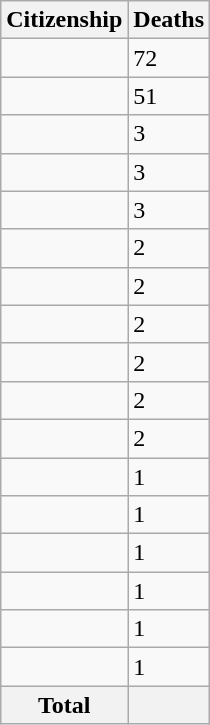<table class="wikitable sortable floatright">
<tr>
<th>Citizenship</th>
<th>Deaths</th>
</tr>
<tr>
<td></td>
<td>72</td>
</tr>
<tr>
<td></td>
<td>51</td>
</tr>
<tr>
<td></td>
<td>3</td>
</tr>
<tr>
<td></td>
<td>3</td>
</tr>
<tr>
<td></td>
<td>3</td>
</tr>
<tr>
<td></td>
<td>2</td>
</tr>
<tr>
<td></td>
<td>2</td>
</tr>
<tr>
<td></td>
<td>2</td>
</tr>
<tr>
<td></td>
<td>2</td>
</tr>
<tr>
<td></td>
<td>2</td>
</tr>
<tr>
<td></td>
<td>2</td>
</tr>
<tr>
<td></td>
<td>1</td>
</tr>
<tr>
<td></td>
<td>1</td>
</tr>
<tr>
<td></td>
<td>1</td>
</tr>
<tr>
<td></td>
<td>1</td>
</tr>
<tr>
<td></td>
<td>1</td>
</tr>
<tr>
<td></td>
<td>1</td>
</tr>
<tr class="sortbottom">
<th><strong>Total</strong></th>
<th><strong></strong></th>
</tr>
</table>
